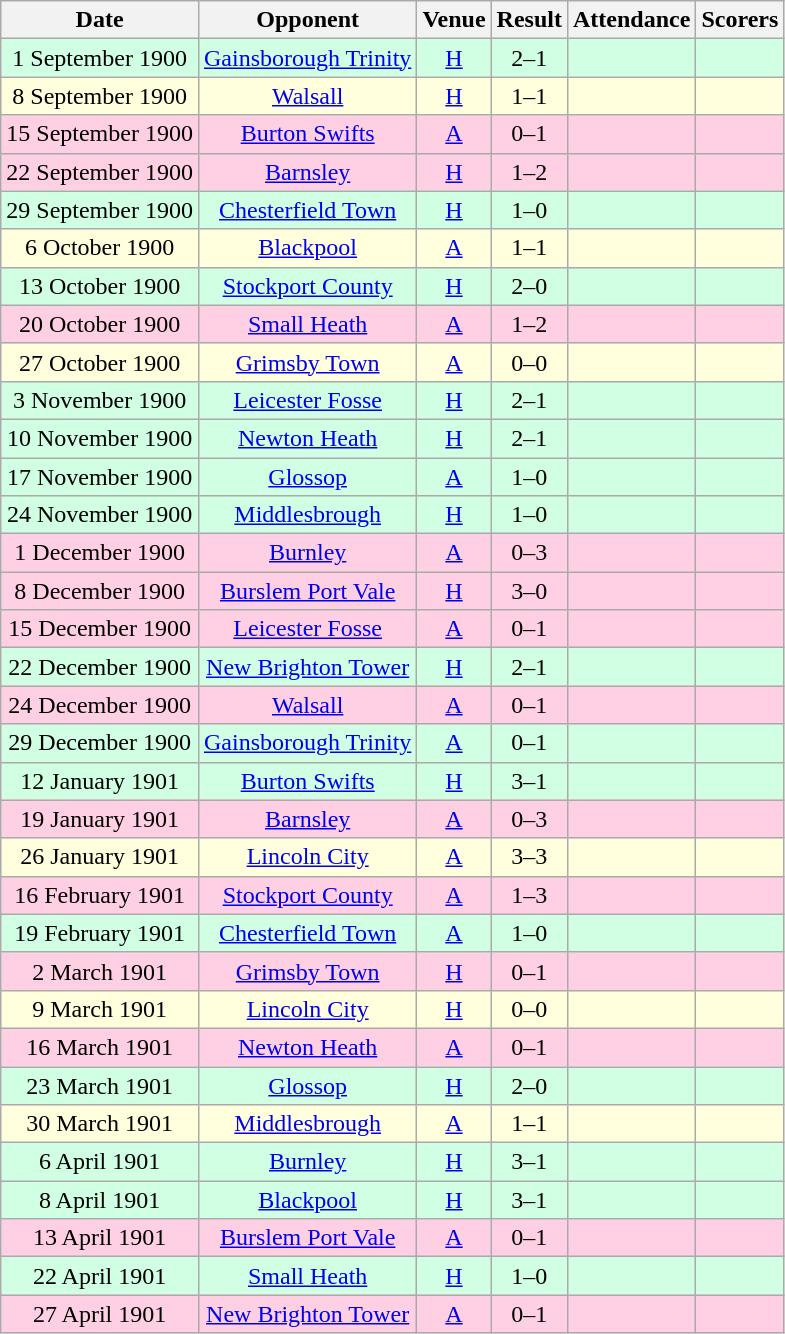<table class="wikitable sortable" style="text-align:center;">
<tr>
<th>Date</th>
<th>Opponent</th>
<th>Venue</th>
<th>Result</th>
<th>Attendance</th>
<th>Scorers</th>
</tr>
<tr style="background:#d0ffe3;">
<td>1 September 1900</td>
<td><a href='#'>Gainsborough Trinity</a></td>
<td><a href='#'>H</a></td>
<td>2–1</td>
<td></td>
<td></td>
</tr>
<tr style="background:#ffffdd;">
<td>8 September 1900</td>
<td><a href='#'>Walsall</a></td>
<td><a href='#'>H</a></td>
<td>1–1</td>
<td></td>
<td></td>
</tr>
<tr style="background:#ffd0e3;">
<td>15 September 1900</td>
<td><a href='#'>Burton Swifts</a></td>
<td><a href='#'>A</a></td>
<td>0–1</td>
<td></td>
<td></td>
</tr>
<tr style="background:#ffd0e3;">
<td>22 September 1900</td>
<td><a href='#'>Barnsley</a></td>
<td><a href='#'>H</a></td>
<td>1–2</td>
<td></td>
<td></td>
</tr>
<tr style="background:#d0ffe3;">
<td>29 September 1900</td>
<td><a href='#'>Chesterfield Town</a></td>
<td><a href='#'>H</a></td>
<td>1–0</td>
<td></td>
<td></td>
</tr>
<tr style="background:#ffffdd;">
<td>6 October 1900</td>
<td><a href='#'>Blackpool</a></td>
<td><a href='#'>A</a></td>
<td>1–1</td>
<td></td>
<td></td>
</tr>
<tr style="background:#d0ffe3;">
<td>13 October 1900</td>
<td><a href='#'>Stockport County</a></td>
<td><a href='#'>H</a></td>
<td>2–0</td>
<td></td>
<td></td>
</tr>
<tr style="background:#ffd0e3;">
<td>20 October 1900</td>
<td><a href='#'>Small Heath</a></td>
<td><a href='#'>A</a></td>
<td>1–2</td>
<td></td>
<td></td>
</tr>
<tr style="background:#ffffdd;">
<td>27 October 1900</td>
<td><a href='#'>Grimsby Town</a></td>
<td><a href='#'>A</a></td>
<td>0–0</td>
<td></td>
<td></td>
</tr>
<tr style="background:#d0ffe3;">
<td>3 November 1900</td>
<td><a href='#'>Leicester Fosse</a></td>
<td><a href='#'>H</a></td>
<td>2–1</td>
<td></td>
<td></td>
</tr>
<tr style="background:#d0ffe3;">
<td>10 November 1900</td>
<td><a href='#'>Newton Heath</a></td>
<td><a href='#'>H</a></td>
<td>2–1</td>
<td></td>
<td></td>
</tr>
<tr style="background:#d0ffe3;">
<td>17 November 1900</td>
<td><a href='#'>Glossop</a></td>
<td><a href='#'>A</a></td>
<td>1–0</td>
<td></td>
<td></td>
</tr>
<tr style="background:#d0ffe3;">
<td>24 November 1900</td>
<td><a href='#'>Middlesbrough</a></td>
<td><a href='#'>H</a></td>
<td>1–0</td>
<td></td>
<td></td>
</tr>
<tr style="background:#ffd0e3;">
<td>1 December 1900</td>
<td><a href='#'>Burnley</a></td>
<td><a href='#'>A</a></td>
<td>0–3</td>
<td></td>
<td></td>
</tr>
<tr style="background:#ffd0e3;">
<td>8 December 1900</td>
<td><a href='#'>Burslem Port Vale</a></td>
<td><a href='#'>H</a></td>
<td>3–0</td>
<td></td>
<td></td>
</tr>
<tr style="background:#ffd0e3;">
<td>15 December 1900</td>
<td><a href='#'>Leicester Fosse</a></td>
<td><a href='#'>A</a></td>
<td>0–1</td>
<td></td>
<td></td>
</tr>
<tr style="background:#d0ffe3;">
<td>22 December 1900</td>
<td><a href='#'>New Brighton Tower</a></td>
<td><a href='#'>H</a></td>
<td>2–1</td>
<td></td>
<td></td>
</tr>
<tr style="background:#ffd0e3;">
<td>24 December 1900</td>
<td><a href='#'>Walsall</a></td>
<td><a href='#'>A</a></td>
<td>0–1</td>
<td></td>
<td></td>
</tr>
<tr style="background:#d0ffe3;">
<td>29 December 1900</td>
<td><a href='#'>Gainsborough Trinity</a></td>
<td><a href='#'>A</a></td>
<td>0–1</td>
<td></td>
<td></td>
</tr>
<tr style="background:#d0ffe3;">
<td>12 January 1901</td>
<td><a href='#'>Burton Swifts</a></td>
<td><a href='#'>H</a></td>
<td>3–1</td>
<td></td>
<td></td>
</tr>
<tr style="background:#ffd0e3;">
<td>19 January 1901</td>
<td><a href='#'>Barnsley</a></td>
<td><a href='#'>A</a></td>
<td>0–3</td>
<td></td>
<td></td>
</tr>
<tr style="background:#ffffdd;">
<td>26 January 1901</td>
<td><a href='#'>Lincoln City</a></td>
<td><a href='#'>A</a></td>
<td>3–3</td>
<td></td>
<td></td>
</tr>
<tr style="background:#ffd0e3;">
<td>16 February 1901</td>
<td><a href='#'>Stockport County</a></td>
<td><a href='#'>A</a></td>
<td>1–3</td>
<td></td>
<td></td>
</tr>
<tr style="background:#d0ffe3;">
<td>19 February 1901</td>
<td><a href='#'>Chesterfield Town</a></td>
<td><a href='#'>A</a></td>
<td>1–0</td>
<td></td>
<td></td>
</tr>
<tr style="background:#ffd0e3;">
<td>2 March 1901</td>
<td><a href='#'>Grimsby Town</a></td>
<td><a href='#'>H</a></td>
<td>0–1</td>
<td></td>
<td></td>
</tr>
<tr style="background:#ffffdd;">
<td>9 March 1901</td>
<td><a href='#'>Lincoln City</a></td>
<td><a href='#'>H</a></td>
<td>0–0</td>
<td></td>
<td></td>
</tr>
<tr style="background:#ffd0e3;">
<td>16 March 1901</td>
<td><a href='#'>Newton Heath</a></td>
<td><a href='#'>A</a></td>
<td>0–1</td>
<td></td>
<td></td>
</tr>
<tr style="background:#d0ffe3;">
<td>23 March 1901</td>
<td><a href='#'>Glossop</a></td>
<td><a href='#'>H</a></td>
<td>2–0</td>
<td></td>
<td></td>
</tr>
<tr style="background:#ffffdd;">
<td>30 March 1901</td>
<td><a href='#'>Middlesbrough</a></td>
<td><a href='#'>A</a></td>
<td>1–1</td>
<td></td>
<td></td>
</tr>
<tr style="background:#d0ffe3;">
<td>6 April 1901</td>
<td><a href='#'>Burnley</a></td>
<td><a href='#'>H</a></td>
<td>3–1</td>
<td></td>
<td></td>
</tr>
<tr style="background:#d0ffe3;">
<td>8 April 1901</td>
<td><a href='#'>Blackpool</a></td>
<td><a href='#'>H</a></td>
<td>3–1</td>
<td></td>
<td></td>
</tr>
<tr style="background:#ffd0e3;">
<td>13 April 1901</td>
<td><a href='#'>Burslem Port Vale</a></td>
<td><a href='#'>A</a></td>
<td>0–1</td>
<td></td>
<td></td>
</tr>
<tr style="background:#d0ffe3;">
<td>22 April 1901</td>
<td><a href='#'>Small Heath</a></td>
<td><a href='#'>H</a></td>
<td>1–0</td>
<td></td>
<td></td>
</tr>
<tr style="background:#ffd0e3;">
<td>27 April 1901</td>
<td><a href='#'>New Brighton Tower</a></td>
<td><a href='#'>A</a></td>
<td>0–1</td>
<td></td>
<td></td>
</tr>
</table>
